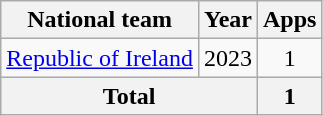<table class="sortable wikitable" style="text-align:center">
<tr>
<th scope="col">National team</th>
<th scope="col">Year</th>
<th !scope="col">Apps</th>
</tr>
<tr>
<td><a href='#'>Republic of Ireland</a></td>
<td scope="row">2023</td>
<td>1</td>
</tr>
<tr>
<th colspan="2">Total</th>
<th>1</th>
</tr>
</table>
